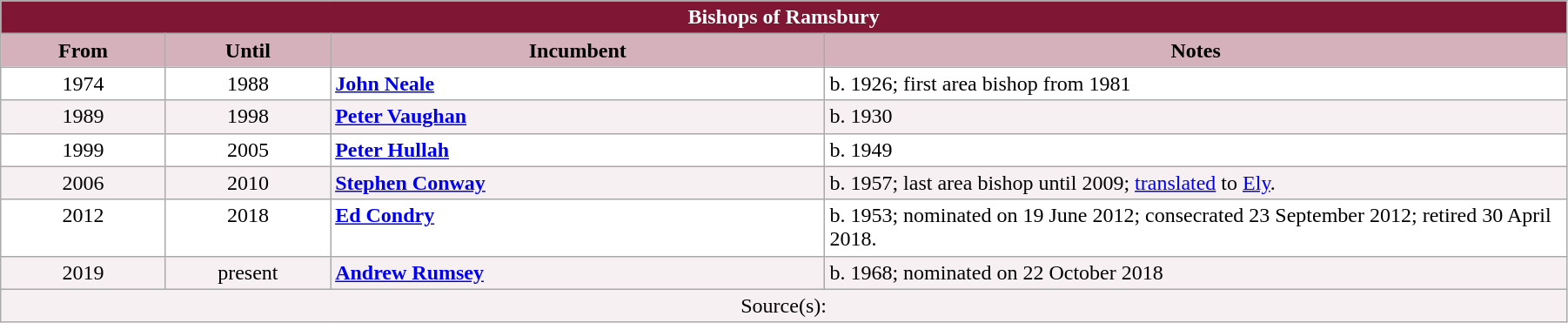<table class="wikitable" style="width:95%;" border="1" cellpadding="2">
<tr>
<th colspan="4" style="background-color: #7F1734; color: white;">Bishops of Ramsbury</th>
</tr>
<tr>
<th style="background-color: #D4B1BB; width: 10%;">From</th>
<th style="background-color: #D4B1BB; width: 10%;">Until</th>
<th style="background-color: #D4B1BB; width: 30%;">Incumbent</th>
<th style="background-color: #D4B1BB; width: 45%;">Notes</th>
</tr>
<tr valign="top" style="background-color: white;">
<td style="text-align: center;">1974</td>
<td style="text-align: center;">1988</td>
<td><strong><a href='#'>John Neale</a></strong></td>
<td>b. 1926; first area bishop from 1981</td>
</tr>
<tr valign="top" style="background-color: #F7F0F2;">
<td style="text-align: center;">1989</td>
<td style="text-align: center;">1998</td>
<td><strong><a href='#'>Peter Vaughan</a></strong></td>
<td>b. 1930</td>
</tr>
<tr valign="top" style="background-color: white;">
<td style="text-align: center;">1999</td>
<td style="text-align: center;">2005</td>
<td><strong><a href='#'>Peter Hullah</a></strong></td>
<td>b. 1949</td>
</tr>
<tr valign="top" style="background-color: #F7F0F2;">
<td style="text-align: center;">2006</td>
<td style="text-align: center;">2010</td>
<td><strong><a href='#'>Stephen Conway</a></strong></td>
<td>b. 1957; last area bishop until 2009; <a href='#'>translated</a> to <a href='#'>Ely</a>.</td>
</tr>
<tr valign="top" style="background-color: white;">
<td style="text-align: center;">2012</td>
<td style="text-align: center;">2018</td>
<td><strong><a href='#'>Ed Condry</a></strong></td>
<td>b. 1953; nominated on 19 June 2012; consecrated 23 September 2012; retired 30 April 2018.</td>
</tr>
<tr valign="top" style="background-color: #F7F0F2;">
<td style="text-align: center;">2019</td>
<td style="text-align: center;">present</td>
<td><strong><a href='#'>Andrew Rumsey</a></strong></td>
<td>b. 1968; nominated on 22 October 2018</td>
</tr>
<tr valign="top" style="background-color: #F7F0F2;">
<td style="text-align: center;" colspan="4">Source(s):</td>
</tr>
</table>
